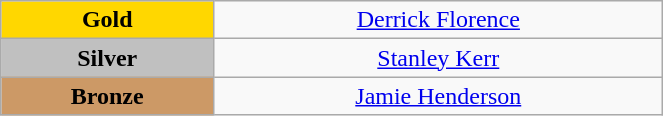<table class="wikitable" style="text-align:center; " width="35%">
<tr>
<td bgcolor="gold"><strong>Gold</strong></td>
<td><a href='#'>Derrick Florence</a><br>  <small><em></em></small></td>
</tr>
<tr>
<td bgcolor="silver"><strong>Silver</strong></td>
<td><a href='#'>Stanley Kerr</a><br>  <small><em></em></small></td>
</tr>
<tr>
<td bgcolor="CC9966"><strong>Bronze</strong></td>
<td><a href='#'>Jamie Henderson</a><br>  <small><em></em></small></td>
</tr>
</table>
